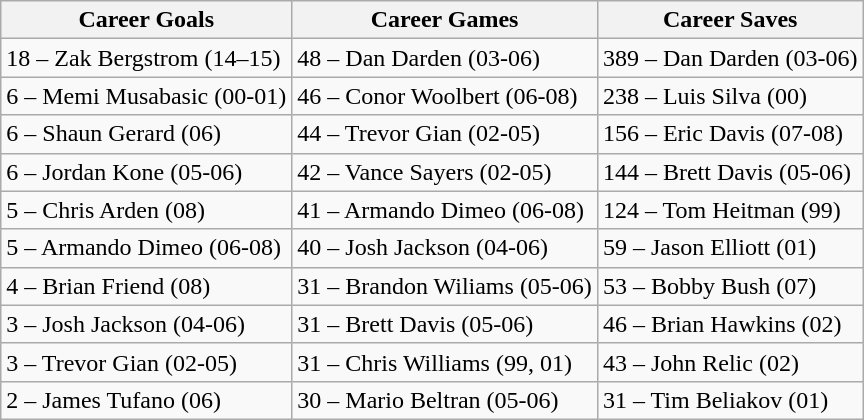<table class="wikitable">
<tr>
<th>Career Goals</th>
<th>Career Games</th>
<th>Career Saves</th>
</tr>
<tr>
<td>18 – Zak Bergstrom (14–15)</td>
<td>48 – Dan Darden (03-06)</td>
<td>389 – Dan Darden (03-06)</td>
</tr>
<tr>
<td>6 – Memi Musabasic (00-01)</td>
<td>46 – Conor Woolbert (06-08)</td>
<td>238 – Luis Silva (00)</td>
</tr>
<tr>
<td>6 – Shaun Gerard (06)</td>
<td>44 – Trevor Gian (02-05)</td>
<td>156 – Eric Davis (07-08)</td>
</tr>
<tr>
<td>6 – Jordan Kone (05-06)</td>
<td>42 – Vance Sayers (02-05)</td>
<td>144 – Brett Davis (05-06)</td>
</tr>
<tr>
<td>5 – Chris Arden (08)</td>
<td>41 – Armando Dimeo (06-08)</td>
<td>124 – Tom Heitman (99)</td>
</tr>
<tr>
<td>5 – Armando Dimeo (06-08)</td>
<td>40 – Josh Jackson (04-06)</td>
<td>59 – Jason Elliott (01)</td>
</tr>
<tr>
<td>4 – Brian Friend (08)</td>
<td>31 – Brandon Wiliams (05-06)</td>
<td>53 – Bobby Bush (07)</td>
</tr>
<tr>
<td>3 – Josh Jackson (04-06)</td>
<td>31 – Brett Davis (05-06)</td>
<td>46 – Brian Hawkins (02)</td>
</tr>
<tr>
<td>3 – Trevor Gian (02-05)</td>
<td>31 – Chris Williams (99, 01)</td>
<td>43 – John Relic (02)</td>
</tr>
<tr>
<td>2 – James Tufano (06)</td>
<td>30 – Mario Beltran (05-06)</td>
<td>31 – Tim Beliakov (01)</td>
</tr>
</table>
